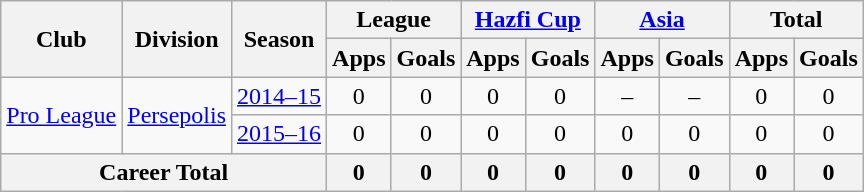<table class="wikitable" style="text-align: center;">
<tr>
<th rowspan="2">Club</th>
<th rowspan="2">Division</th>
<th rowspan="2">Season</th>
<th colspan="2">League</th>
<th colspan="2"><a href='#'>Hazfi Cup</a></th>
<th colspan="2"><a href='#'>Asia</a></th>
<th colspan="2">Total</th>
</tr>
<tr>
<th>Apps</th>
<th>Goals</th>
<th>Apps</th>
<th>Goals</th>
<th>Apps</th>
<th>Goals</th>
<th>Apps</th>
<th>Goals</th>
</tr>
<tr>
<td rowspan="2"><a href='#'>Pro League</a></td>
<td rowspan="2"><a href='#'>Persepolis</a></td>
<td><a href='#'>2014–15</a></td>
<td>0</td>
<td>0</td>
<td>0</td>
<td>0</td>
<td>–</td>
<td>–</td>
<td>0</td>
<td>0</td>
</tr>
<tr>
<td><a href='#'>2015–16</a></td>
<td>0</td>
<td>0</td>
<td>0</td>
<td>0</td>
<td>0</td>
<td>0</td>
<td>0</td>
<td>0</td>
</tr>
<tr>
<th colspan=3>Career Total</th>
<th>0</th>
<th>0</th>
<th>0</th>
<th>0</th>
<th>0</th>
<th>0</th>
<th>0</th>
<th>0</th>
</tr>
</table>
